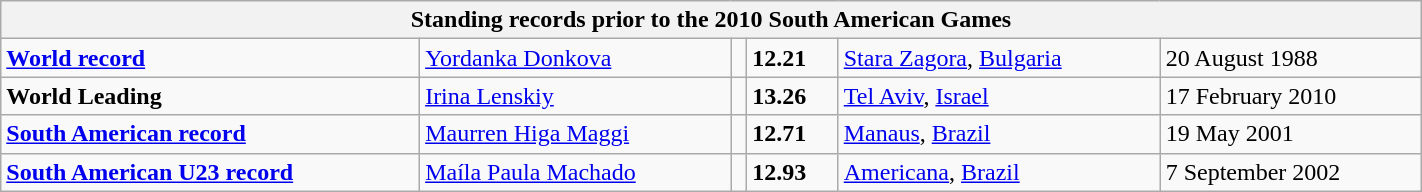<table class="wikitable" width=75%>
<tr>
<th colspan="6">Standing records prior to the 2010 South American Games</th>
</tr>
<tr>
<td><strong><a href='#'>World record</a></strong></td>
<td><a href='#'>Yordanka Donkova</a></td>
<td align=left></td>
<td><strong>12.21</strong></td>
<td><a href='#'>Stara Zagora</a>, <a href='#'>Bulgaria</a></td>
<td>20 August 1988</td>
</tr>
<tr>
<td><strong>World Leading</strong></td>
<td><a href='#'>Irina Lenskiy</a></td>
<td align=left></td>
<td><strong>13.26</strong></td>
<td><a href='#'>Tel Aviv</a>, <a href='#'>Israel</a></td>
<td>17 February 2010</td>
</tr>
<tr>
<td><strong><a href='#'>South American record</a></strong></td>
<td><a href='#'>Maurren Higa Maggi</a></td>
<td align=left></td>
<td><strong>12.71</strong></td>
<td><a href='#'>Manaus</a>, <a href='#'>Brazil</a></td>
<td>19 May 2001</td>
</tr>
<tr>
<td><strong><a href='#'>South American U23 record</a></strong></td>
<td><a href='#'>Maíla Paula Machado</a></td>
<td align=left></td>
<td><strong>12.93</strong></td>
<td><a href='#'>Americana</a>, <a href='#'>Brazil</a></td>
<td>7 September 2002</td>
</tr>
</table>
